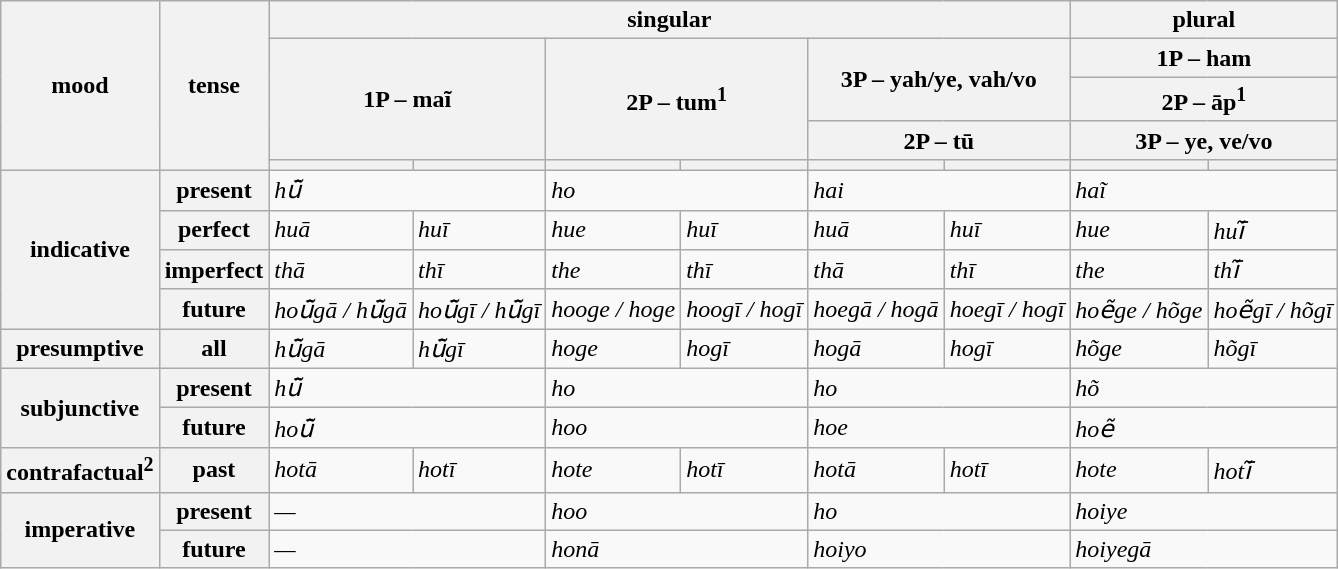<table class="wikitable">
<tr>
<th rowspan="5">mood</th>
<th rowspan="5">tense</th>
<th colspan="6">singular</th>
<th colspan="2">plural</th>
</tr>
<tr>
<th colspan="2" rowspan="3">1P – maĩ</th>
<th colspan="2" rowspan="3">2P – tum<sup>1</sup></th>
<th colspan="2" rowspan="2">3P – yah/ye, vah/vo</th>
<th colspan="2">1P – ham</th>
</tr>
<tr>
<th colspan="2">2P – āp<sup>1</sup></th>
</tr>
<tr>
<th colspan="2">2P – tū</th>
<th colspan="2">3P – ye, ve/vo</th>
</tr>
<tr>
<th></th>
<th></th>
<th></th>
<th></th>
<th></th>
<th></th>
<th></th>
<th></th>
</tr>
<tr>
<th rowspan="4">indicative</th>
<th>present</th>
<td colspan="2"><em>hū̃</em></td>
<td colspan="2"><em>ho</em></td>
<td colspan="2"><em>hai</em></td>
<td colspan="2"><em>haĩ</em></td>
</tr>
<tr>
<th>perfect</th>
<td><em>huā</em></td>
<td><em>huī</em></td>
<td><em>hue</em></td>
<td><em>huī</em></td>
<td><em>huā</em></td>
<td><em>huī</em></td>
<td><em>hue</em></td>
<td><em>huī̃</em></td>
</tr>
<tr>
<th>imperfect</th>
<td><em>thā</em></td>
<td><em>thī</em></td>
<td><em>the</em></td>
<td><em>thī</em></td>
<td><em>thā</em></td>
<td><em>thī</em></td>
<td><em>the</em></td>
<td><em>thī̃</em></td>
</tr>
<tr>
<th>future</th>
<td><em>hoū̃gā / hū̃gā</em></td>
<td><em>hoū̃gī / hū̃gī</em></td>
<td><em>hooge / hoge</em></td>
<td><em>hoogī / hogī</em></td>
<td><em>hoegā / hogā</em></td>
<td><em>hoegī / hogī</em></td>
<td><em>hoẽge / hõge</em></td>
<td><em>hoẽgī / hõgī</em></td>
</tr>
<tr>
<th>presumptive</th>
<th>all</th>
<td><em>hū̃gā</em></td>
<td><em>hū̃gī</em></td>
<td><em>hoge</em></td>
<td><em>hogī</em></td>
<td><em>hogā</em></td>
<td><em>hogī</em></td>
<td><em>hõge</em></td>
<td><em>hõgī</em></td>
</tr>
<tr>
<th rowspan="2">subjunctive</th>
<th>present</th>
<td colspan="2"><em>hū̃</em></td>
<td colspan="2"><em>ho</em></td>
<td colspan="2"><em>ho</em></td>
<td colspan="2"><em>hõ</em></td>
</tr>
<tr>
<th>future</th>
<td colspan="2"><em>hoū̃</em></td>
<td colspan="2"><em>hoo</em></td>
<td colspan="2"><em>hoe</em></td>
<td colspan="2"><em>hoẽ</em></td>
</tr>
<tr>
<th>contrafactual<sup>2</sup></th>
<th>past</th>
<td><em>hotā</em></td>
<td><em>hotī</em></td>
<td><em>hote</em></td>
<td><em>hotī</em></td>
<td><em>hotā</em></td>
<td><em>hotī</em></td>
<td><em>hote</em></td>
<td><em>hotī̃</em></td>
</tr>
<tr>
<th rowspan="2">imperative</th>
<th>present</th>
<td colspan="2"><em>—</em></td>
<td colspan="2"><em>hoo</em></td>
<td colspan="2"><em>ho</em></td>
<td colspan="2"><em>hoiye</em></td>
</tr>
<tr>
<th>future</th>
<td colspan="2"><em>—</em></td>
<td colspan="2"><em>honā</em></td>
<td colspan="2"><em>hoiyo</em></td>
<td colspan="2"><em>hoiyegā</em></td>
</tr>
</table>
